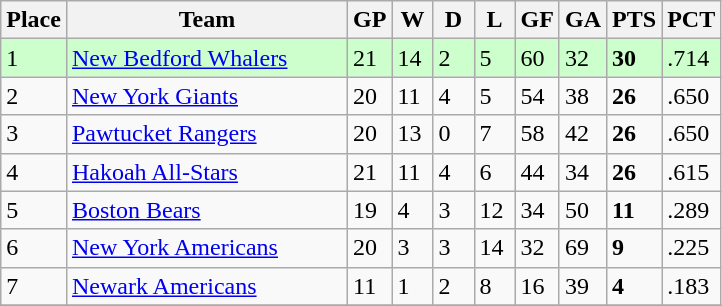<table class="wikitable">
<tr>
<th>Place</th>
<th width="180">Team</th>
<th width="20">GP</th>
<th width="20">W</th>
<th width="20">D</th>
<th width="20">L</th>
<th width="20">GF</th>
<th width="20">GA</th>
<th width="20">PTS</th>
<th width="20">PCT</th>
</tr>
<tr bgcolor=#ccffcc>
<td>1</td>
<td><a href='#'>New Bedford Whalers</a></td>
<td>21</td>
<td>14</td>
<td>2</td>
<td>5</td>
<td>60</td>
<td>32</td>
<td><strong>30</strong></td>
<td>.714</td>
</tr>
<tr>
<td>2</td>
<td><a href='#'>New York Giants</a></td>
<td>20</td>
<td>11</td>
<td>4</td>
<td>5</td>
<td>54</td>
<td>38</td>
<td><strong>26</strong></td>
<td>.650</td>
</tr>
<tr>
<td>3</td>
<td><a href='#'>Pawtucket Rangers</a></td>
<td>20</td>
<td>13</td>
<td>0</td>
<td>7</td>
<td>58</td>
<td>42</td>
<td><strong>26</strong></td>
<td>.650</td>
</tr>
<tr>
<td>4</td>
<td><a href='#'>Hakoah All-Stars</a></td>
<td>21</td>
<td>11</td>
<td>4</td>
<td>6</td>
<td>44</td>
<td>34</td>
<td><strong>26</strong></td>
<td>.615</td>
</tr>
<tr>
<td>5</td>
<td><a href='#'>Boston Bears</a></td>
<td>19</td>
<td>4</td>
<td>3</td>
<td>12</td>
<td>34</td>
<td>50</td>
<td><strong>11</strong></td>
<td>.289</td>
</tr>
<tr>
<td>6</td>
<td><a href='#'>New York Americans</a></td>
<td>20</td>
<td>3</td>
<td>3</td>
<td>14</td>
<td>32</td>
<td>69</td>
<td><strong>9</strong></td>
<td>.225</td>
</tr>
<tr>
<td>7</td>
<td><a href='#'>Newark Americans</a></td>
<td>11</td>
<td>1</td>
<td>2</td>
<td>8</td>
<td>16</td>
<td>39</td>
<td><strong>4</strong></td>
<td>.183</td>
</tr>
<tr>
</tr>
</table>
